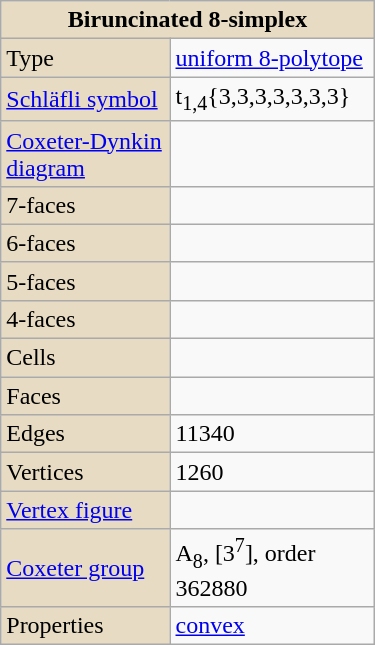<table class="wikitable" align="right" style="margin-left:10px" width="250">
<tr>
<th style="background:#e7dcc3;" colspan="2">Biruncinated 8-simplex</th>
</tr>
<tr>
<td style="background:#e7dcc3;">Type</td>
<td><a href='#'>uniform 8-polytope</a></td>
</tr>
<tr>
<td style="background:#e7dcc3;"><a href='#'>Schläfli symbol</a></td>
<td>t<sub>1,4</sub>{3,3,3,3,3,3,3}</td>
</tr>
<tr>
<td style="background:#e7dcc3;"><a href='#'>Coxeter-Dynkin diagram</a></td>
<td></td>
</tr>
<tr>
<td style="background:#e7dcc3;">7-faces</td>
<td></td>
</tr>
<tr>
<td style="background:#e7dcc3;">6-faces</td>
<td></td>
</tr>
<tr>
<td style="background:#e7dcc3;">5-faces</td>
<td></td>
</tr>
<tr>
<td style="background:#e7dcc3;">4-faces</td>
<td></td>
</tr>
<tr>
<td style="background:#e7dcc3;">Cells</td>
<td></td>
</tr>
<tr>
<td style="background:#e7dcc3;">Faces</td>
<td></td>
</tr>
<tr>
<td style="background:#e7dcc3;">Edges</td>
<td>11340</td>
</tr>
<tr>
<td style="background:#e7dcc3;">Vertices</td>
<td>1260</td>
</tr>
<tr>
<td style="background:#e7dcc3;"><a href='#'>Vertex figure</a></td>
<td></td>
</tr>
<tr>
<td style="background:#e7dcc3;"><a href='#'>Coxeter group</a></td>
<td>A<sub>8</sub>, [3<sup>7</sup>], order 362880</td>
</tr>
<tr>
<td style="background:#e7dcc3;">Properties</td>
<td><a href='#'>convex</a></td>
</tr>
</table>
